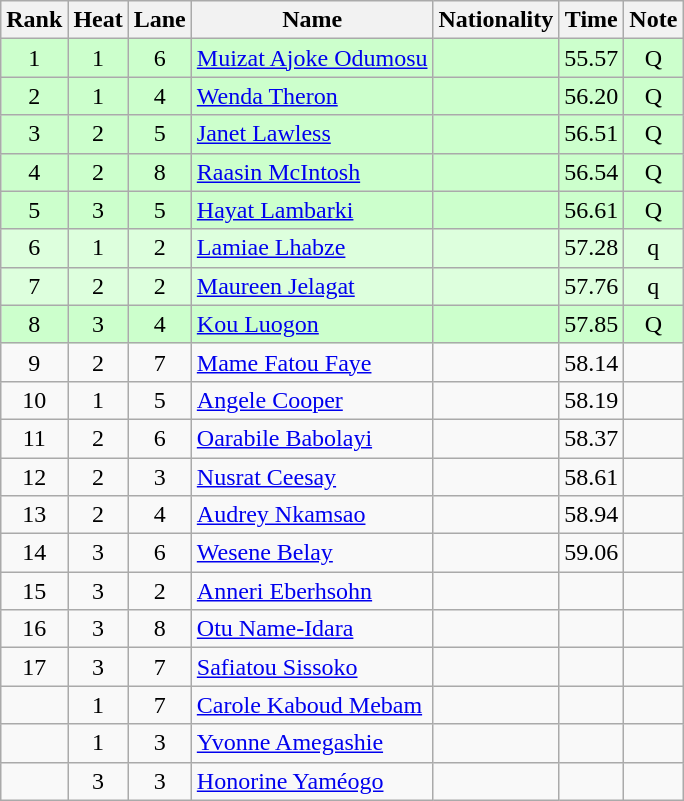<table class="wikitable sortable" style="text-align:center">
<tr>
<th>Rank</th>
<th>Heat</th>
<th>Lane</th>
<th>Name</th>
<th>Nationality</th>
<th>Time</th>
<th>Note</th>
</tr>
<tr bgcolor=ccffcc>
<td>1</td>
<td>1</td>
<td>6</td>
<td align="left"><a href='#'>Muizat Ajoke Odumosu</a></td>
<td align=left></td>
<td>55.57</td>
<td>Q</td>
</tr>
<tr bgcolor=ccffcc>
<td>2</td>
<td>1</td>
<td>4</td>
<td align="left"><a href='#'>Wenda Theron</a></td>
<td align=left></td>
<td>56.20</td>
<td>Q</td>
</tr>
<tr bgcolor=ccffcc>
<td>3</td>
<td>2</td>
<td>5</td>
<td align="left"><a href='#'>Janet Lawless</a></td>
<td align=left></td>
<td>56.51</td>
<td>Q</td>
</tr>
<tr bgcolor=ccffcc>
<td>4</td>
<td>2</td>
<td>8</td>
<td align="left"><a href='#'>Raasin McIntosh</a></td>
<td align=left></td>
<td>56.54</td>
<td>Q</td>
</tr>
<tr bgcolor=ccffcc>
<td>5</td>
<td>3</td>
<td>5</td>
<td align="left"><a href='#'>Hayat Lambarki</a></td>
<td align=left></td>
<td>56.61</td>
<td>Q</td>
</tr>
<tr bgcolor=ddffdd>
<td>6</td>
<td>1</td>
<td>2</td>
<td align="left"><a href='#'>Lamiae Lhabze</a></td>
<td align=left></td>
<td>57.28</td>
<td>q</td>
</tr>
<tr bgcolor=ddffdd>
<td>7</td>
<td>2</td>
<td>2</td>
<td align="left"><a href='#'>Maureen Jelagat</a></td>
<td align=left></td>
<td>57.76</td>
<td>q</td>
</tr>
<tr bgcolor=ccffcc>
<td>8</td>
<td>3</td>
<td>4</td>
<td align="left"><a href='#'>Kou Luogon</a></td>
<td align=left></td>
<td>57.85</td>
<td>Q</td>
</tr>
<tr>
<td>9</td>
<td>2</td>
<td>7</td>
<td align="left"><a href='#'>Mame Fatou Faye</a></td>
<td align=left></td>
<td>58.14</td>
<td></td>
</tr>
<tr>
<td>10</td>
<td>1</td>
<td>5</td>
<td align="left"><a href='#'>Angele Cooper</a></td>
<td align=left></td>
<td>58.19</td>
<td></td>
</tr>
<tr>
<td>11</td>
<td>2</td>
<td>6</td>
<td align="left"><a href='#'>Oarabile Babolayi</a></td>
<td align=left></td>
<td>58.37</td>
<td></td>
</tr>
<tr>
<td>12</td>
<td>2</td>
<td>3</td>
<td align="left"><a href='#'>Nusrat Ceesay</a></td>
<td align=left></td>
<td>58.61</td>
<td></td>
</tr>
<tr>
<td>13</td>
<td>2</td>
<td>4</td>
<td align="left"><a href='#'>Audrey Nkamsao</a></td>
<td align=left></td>
<td>58.94</td>
<td></td>
</tr>
<tr>
<td>14</td>
<td>3</td>
<td>6</td>
<td align="left"><a href='#'>Wesene Belay</a></td>
<td align=left></td>
<td>59.06</td>
<td></td>
</tr>
<tr>
<td>15</td>
<td>3</td>
<td>2</td>
<td align="left"><a href='#'>Anneri Eberhsohn</a></td>
<td align=left></td>
<td></td>
<td></td>
</tr>
<tr>
<td>16</td>
<td>3</td>
<td>8</td>
<td align="left"><a href='#'>Otu Name-Idara</a></td>
<td align=left></td>
<td></td>
<td></td>
</tr>
<tr>
<td>17</td>
<td>3</td>
<td>7</td>
<td align="left"><a href='#'>Safiatou Sissoko</a></td>
<td align=left></td>
<td></td>
<td></td>
</tr>
<tr>
<td></td>
<td>1</td>
<td>7</td>
<td align="left"><a href='#'>Carole Kaboud Mebam</a></td>
<td align=left></td>
<td></td>
<td></td>
</tr>
<tr>
<td></td>
<td>1</td>
<td>3</td>
<td align="left"><a href='#'>Yvonne Amegashie</a></td>
<td align=left></td>
<td></td>
<td></td>
</tr>
<tr>
<td></td>
<td>3</td>
<td>3</td>
<td align="left"><a href='#'>Honorine Yaméogo</a></td>
<td align=left></td>
<td></td>
<td></td>
</tr>
</table>
